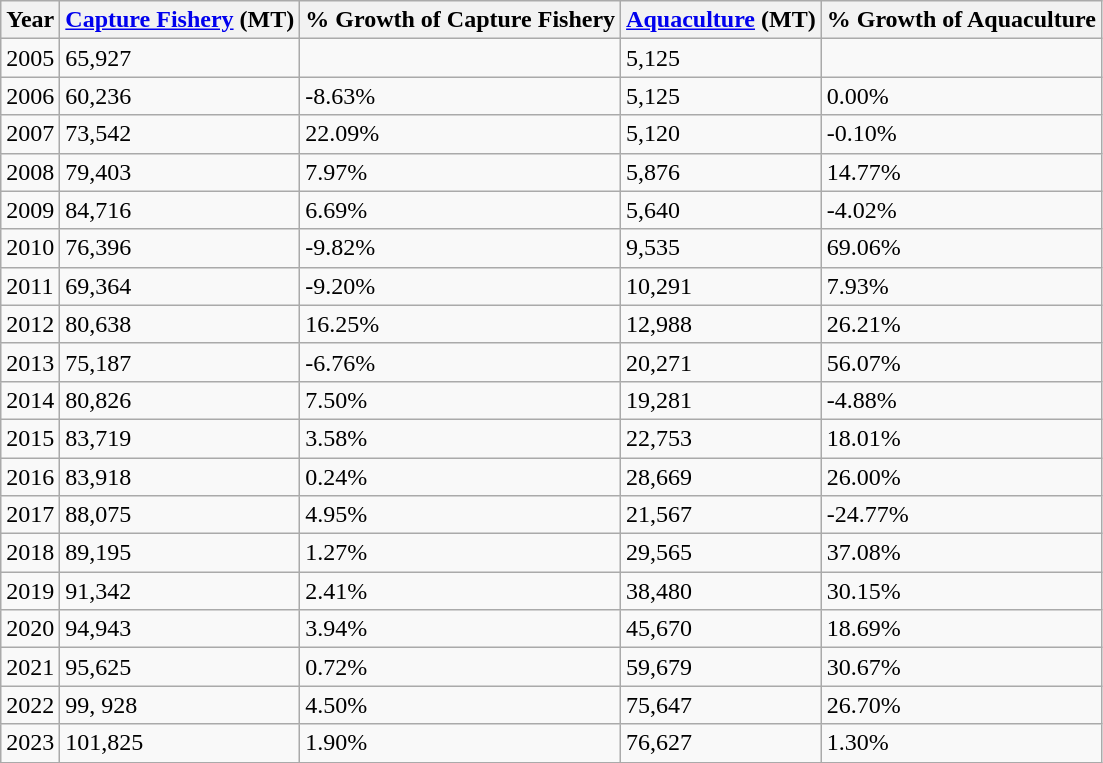<table class="wikitable sortable">
<tr>
<th>Year</th>
<th><a href='#'>Capture Fishery</a> (MT)</th>
<th>% Growth of Capture Fishery</th>
<th><a href='#'>Aquaculture</a> (MT)</th>
<th>% Growth of Aquaculture</th>
</tr>
<tr>
<td>2005</td>
<td>65,927</td>
<td></td>
<td>5,125</td>
<td></td>
</tr>
<tr>
<td>2006</td>
<td>60,236</td>
<td> -8.63%</td>
<td>5,125</td>
<td>  0.00%</td>
</tr>
<tr>
<td>2007</td>
<td>73,542</td>
<td> 22.09%</td>
<td>5,120</td>
<td> -0.10%</td>
</tr>
<tr>
<td>2008</td>
<td>79,403</td>
<td> 7.97%</td>
<td>5,876</td>
<td> 14.77%</td>
</tr>
<tr>
<td>2009</td>
<td>84,716</td>
<td> 6.69%</td>
<td>5,640</td>
<td> -4.02%</td>
</tr>
<tr>
<td>2010</td>
<td>76,396</td>
<td> -9.82%</td>
<td>9,535</td>
<td> 69.06%</td>
</tr>
<tr>
<td>2011</td>
<td>69,364</td>
<td> -9.20%</td>
<td>10,291</td>
<td> 7.93%</td>
</tr>
<tr>
<td>2012</td>
<td>80,638</td>
<td> 16.25%</td>
<td>12,988</td>
<td> 26.21%</td>
</tr>
<tr>
<td>2013</td>
<td>75,187</td>
<td> -6.76%</td>
<td>20,271</td>
<td> 56.07%</td>
</tr>
<tr>
<td>2014</td>
<td>80,826</td>
<td> 7.50%</td>
<td>19,281</td>
<td> -4.88%</td>
</tr>
<tr>
<td>2015</td>
<td>83,719</td>
<td> 3.58%</td>
<td>22,753</td>
<td> 18.01%</td>
</tr>
<tr>
<td>2016</td>
<td>83,918</td>
<td> 0.24%</td>
<td>28,669</td>
<td> 26.00%</td>
</tr>
<tr>
<td>2017</td>
<td>88,075</td>
<td> 4.95%</td>
<td>21,567</td>
<td> -24.77%</td>
</tr>
<tr>
<td>2018</td>
<td>89,195</td>
<td> 1.27%</td>
<td>29,565</td>
<td> 37.08%</td>
</tr>
<tr>
<td>2019</td>
<td>91,342</td>
<td> 2.41%</td>
<td>38,480</td>
<td> 30.15%</td>
</tr>
<tr>
<td>2020</td>
<td>94,943</td>
<td> 3.94%</td>
<td>45,670</td>
<td> 18.69%</td>
</tr>
<tr>
<td>2021</td>
<td>95,625</td>
<td> 0.72%</td>
<td>59,679</td>
<td> 30.67%</td>
</tr>
<tr>
<td>2022</td>
<td>99, 928</td>
<td> 4.50%</td>
<td>75,647</td>
<td> 26.70%</td>
</tr>
<tr>
<td>2023</td>
<td>101,825</td>
<td>1.90%</td>
<td>76,627</td>
<td>1.30%</td>
</tr>
</table>
